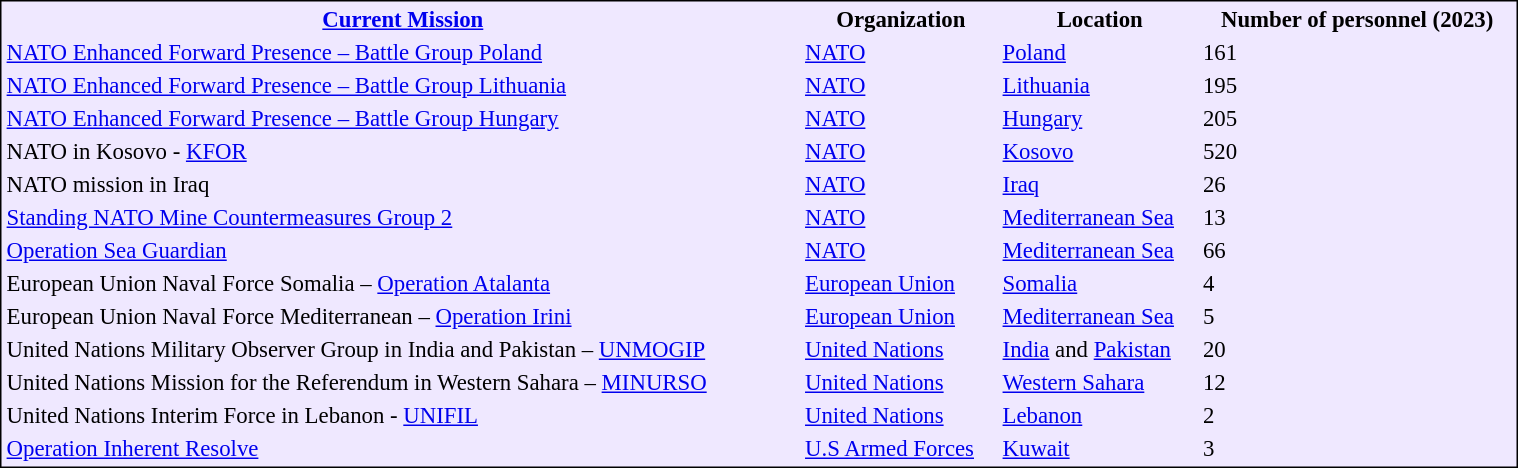<table style="margin:auto; border:1px solid black; background:#efe8ff; font-size:95%; width:80%;">
<tr>
<th><a href='#'>Current Mission</a></th>
<th>Organization</th>
<th>Location</th>
<th>Number of personnel (2023)</th>
</tr>
<tr>
<td><a href='#'>NATO Enhanced Forward Presence – Battle Group Poland</a></td>
<td><a href='#'>NATO</a></td>
<td><a href='#'>Poland</a></td>
<td>161</td>
</tr>
<tr>
<td><a href='#'>NATO Enhanced Forward Presence – Battle Group Lithuania</a></td>
<td><a href='#'>NATO</a></td>
<td><a href='#'>Lithuania</a></td>
<td>195</td>
</tr>
<tr>
<td><a href='#'>NATO Enhanced Forward Presence – Battle Group Hungary</a></td>
<td><a href='#'>NATO</a></td>
<td><a href='#'>Hungary</a></td>
<td>205</td>
</tr>
<tr>
<td>NATO in Kosovo - <a href='#'>KFOR</a></td>
<td><a href='#'>NATO</a></td>
<td><a href='#'>Kosovo</a></td>
<td>520</td>
</tr>
<tr>
<td>NATO mission in Iraq</td>
<td><a href='#'>NATO</a></td>
<td><a href='#'>Iraq</a></td>
<td>26</td>
</tr>
<tr>
<td><a href='#'>Standing NATO Mine Countermeasures Group 2</a></td>
<td><a href='#'>NATO</a></td>
<td><a href='#'>Mediterranean Sea</a></td>
<td>13</td>
</tr>
<tr>
<td><a href='#'>Operation Sea Guardian</a></td>
<td><a href='#'>NATO</a></td>
<td><a href='#'>Mediterranean Sea</a></td>
<td>66</td>
</tr>
<tr>
<td>European Union Naval Force Somalia – <a href='#'>Operation Atalanta</a></td>
<td><a href='#'>European Union</a></td>
<td><a href='#'>Somalia</a></td>
<td>4</td>
</tr>
<tr>
<td>European Union Naval Force Mediterranean – <a href='#'>Operation Irini</a></td>
<td><a href='#'>European Union</a></td>
<td><a href='#'>Mediterranean Sea</a></td>
<td>5</td>
</tr>
<tr>
<td>United Nations Military Observer Group in India and Pakistan – <a href='#'>UNMOGIP</a></td>
<td><a href='#'>United Nations</a></td>
<td><a href='#'>India</a> and <a href='#'>Pakistan</a></td>
<td>20</td>
</tr>
<tr>
<td>United Nations Mission for the Referendum in Western Sahara – <a href='#'>MINURSO</a></td>
<td><a href='#'>United Nations</a></td>
<td><a href='#'>Western Sahara</a></td>
<td>12</td>
</tr>
<tr>
<td>United Nations Interim Force in Lebanon - <a href='#'>UNIFIL</a></td>
<td><a href='#'>United Nations</a></td>
<td><a href='#'>Lebanon</a></td>
<td>2</td>
</tr>
<tr>
<td><a href='#'>Operation Inherent Resolve</a></td>
<td><a href='#'>U.S Armed Forces</a></td>
<td><a href='#'>Kuwait</a></td>
<td>3</td>
</tr>
</table>
